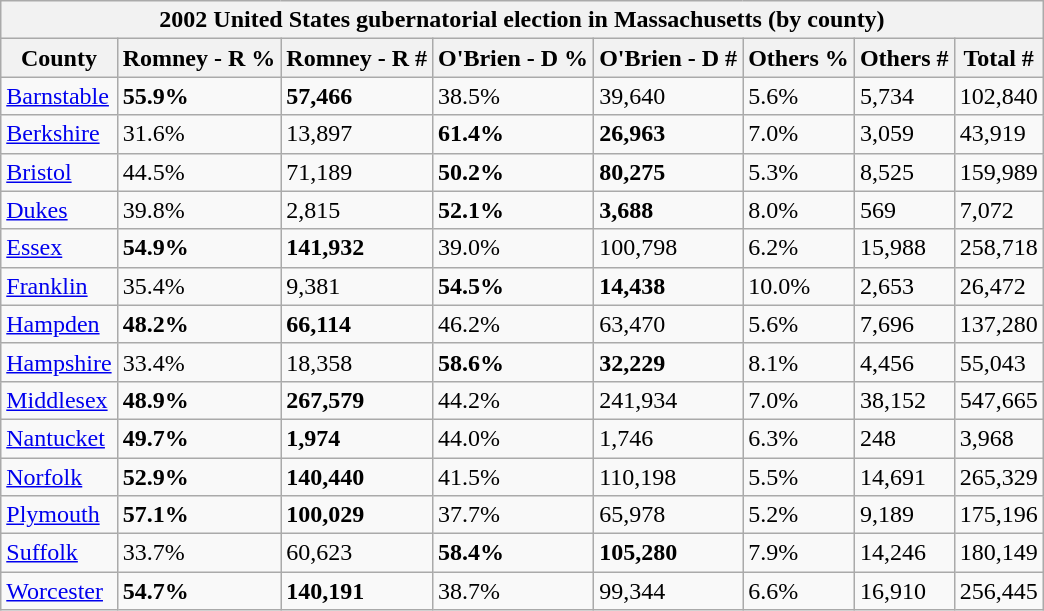<table class="wikitable sortable">
<tr>
<th colspan="8">2002 United States gubernatorial election in Massachusetts (by county) </th>
</tr>
<tr>
<th>County</th>
<th>Romney - R %</th>
<th>Romney - R #</th>
<th>O'Brien - D %</th>
<th>O'Brien - D #</th>
<th>Others %</th>
<th>Others #</th>
<th>Total #</th>
</tr>
<tr>
<td><a href='#'>Barnstable</a></td>
<td><strong>55.9%</strong></td>
<td><strong>57,466</strong></td>
<td>38.5%</td>
<td>39,640</td>
<td>5.6%</td>
<td>5,734</td>
<td>102,840</td>
</tr>
<tr>
<td><a href='#'>Berkshire</a></td>
<td>31.6%</td>
<td>13,897</td>
<td><strong>61.4%</strong></td>
<td><strong>26,963</strong></td>
<td>7.0%</td>
<td>3,059</td>
<td>43,919</td>
</tr>
<tr>
<td><a href='#'>Bristol</a></td>
<td>44.5%</td>
<td>71,189</td>
<td><strong>50.2%</strong></td>
<td><strong>80,275</strong></td>
<td>5.3%</td>
<td>8,525</td>
<td>159,989</td>
</tr>
<tr>
<td><a href='#'>Dukes</a></td>
<td>39.8%</td>
<td>2,815</td>
<td><strong>52.1%</strong></td>
<td><strong>3,688</strong></td>
<td>8.0%</td>
<td>569</td>
<td>7,072</td>
</tr>
<tr>
<td><a href='#'>Essex</a></td>
<td><strong>54.9%</strong></td>
<td><strong>141,932</strong></td>
<td>39.0%</td>
<td>100,798</td>
<td>6.2%</td>
<td>15,988</td>
<td>258,718</td>
</tr>
<tr>
<td><a href='#'>Franklin</a></td>
<td>35.4%</td>
<td>9,381</td>
<td><strong>54.5%</strong></td>
<td><strong>14,438</strong></td>
<td>10.0%</td>
<td>2,653</td>
<td>26,472</td>
</tr>
<tr>
<td><a href='#'>Hampden</a></td>
<td><strong>48.2%</strong></td>
<td><strong>66,114</strong></td>
<td>46.2%</td>
<td>63,470</td>
<td>5.6%</td>
<td>7,696</td>
<td>137,280</td>
</tr>
<tr>
<td><a href='#'>Hampshire</a></td>
<td>33.4%</td>
<td>18,358</td>
<td><strong>58.6%</strong></td>
<td><strong>32,229</strong></td>
<td>8.1%</td>
<td>4,456</td>
<td>55,043</td>
</tr>
<tr>
<td><a href='#'>Middlesex</a></td>
<td><strong>48.9%</strong></td>
<td><strong>267,579</strong></td>
<td>44.2%</td>
<td>241,934</td>
<td>7.0%</td>
<td>38,152</td>
<td>547,665</td>
</tr>
<tr>
<td><a href='#'>Nantucket</a></td>
<td><strong>49.7%</strong></td>
<td><strong>1,974</strong></td>
<td>44.0%</td>
<td>1,746</td>
<td>6.3%</td>
<td>248</td>
<td>3,968</td>
</tr>
<tr>
<td><a href='#'>Norfolk</a></td>
<td><strong>52.9%</strong></td>
<td><strong>140,440</strong></td>
<td>41.5%</td>
<td>110,198</td>
<td>5.5%</td>
<td>14,691</td>
<td>265,329</td>
</tr>
<tr>
<td><a href='#'>Plymouth</a></td>
<td><strong>57.1%</strong></td>
<td><strong>100,029</strong></td>
<td>37.7%</td>
<td>65,978</td>
<td>5.2%</td>
<td>9,189</td>
<td>175,196</td>
</tr>
<tr>
<td><a href='#'>Suffolk</a></td>
<td>33.7%</td>
<td>60,623</td>
<td><strong>58.4%</strong></td>
<td><strong>105,280</strong></td>
<td>7.9%</td>
<td>14,246</td>
<td>180,149</td>
</tr>
<tr>
<td><a href='#'>Worcester</a></td>
<td><strong>54.7%</strong></td>
<td><strong>140,191</strong></td>
<td>38.7%</td>
<td>99,344</td>
<td>6.6%</td>
<td>16,910</td>
<td>256,445</td>
</tr>
</table>
